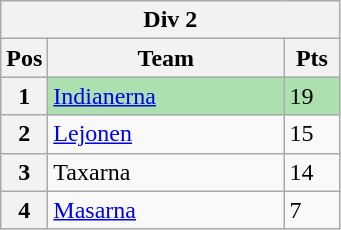<table class="wikitable">
<tr>
<th colspan="3">Div 2</th>
</tr>
<tr>
<th width=20>Pos</th>
<th width=150>Team</th>
<th width=30>Pts</th>
</tr>
<tr style="background:#ACE1AF;">
<th>1</th>
<td><a href='#'>Indianerna</a></td>
<td>19</td>
</tr>
<tr>
<th>2</th>
<td><a href='#'>Lejonen</a></td>
<td>15</td>
</tr>
<tr>
<th>3</th>
<td>Taxarna</td>
<td>14</td>
</tr>
<tr>
<th>4</th>
<td><a href='#'>Masarna</a></td>
<td>7</td>
</tr>
</table>
